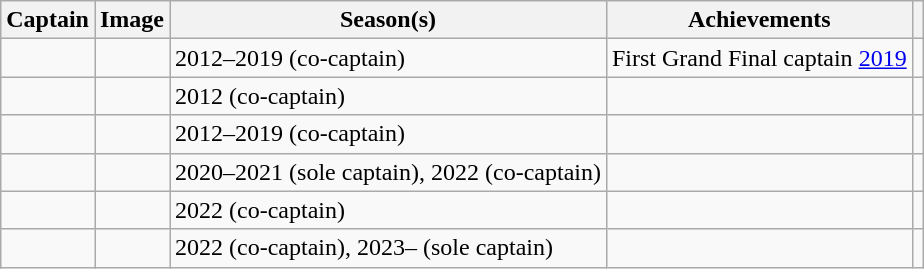<table class="wikitable plainrowheaders sortable" style="text-align:left">
<tr>
<th>Captain</th>
<th class="unsortable">Image</th>
<th>Season(s)</th>
<th class="unsortable">Achievements</th>
<th class="unsortable"></th>
</tr>
<tr>
<td></td>
<td></td>
<td>2012–2019 (co-captain)</td>
<td>First Grand Final captain <a href='#'>2019</a></td>
<td></td>
</tr>
<tr>
<td></td>
<td></td>
<td>2012 (co-captain)</td>
<td></td>
<td></td>
</tr>
<tr>
<td></td>
<td></td>
<td>2012–2019 (co-captain)</td>
<td></td>
<td></td>
</tr>
<tr>
<td></td>
<td></td>
<td>2020–2021 (sole captain), 2022 (co-captain)</td>
<td></td>
<td align=center></td>
</tr>
<tr>
<td></td>
<td></td>
<td>2022 (co-captain)</td>
<td></td>
<td></td>
</tr>
<tr>
<td></td>
<td></td>
<td>2022 (co-captain), 2023– (sole captain)</td>
<td></td>
<td></td>
</tr>
</table>
